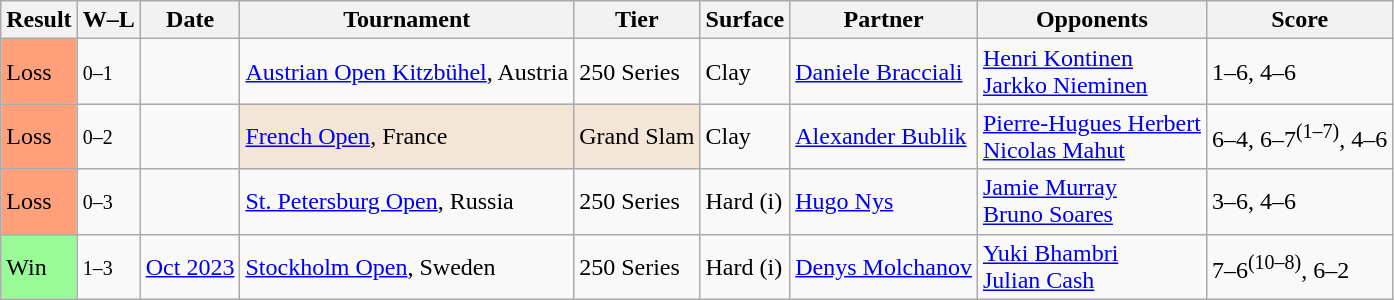<table class="sortable wikitable">
<tr>
<th>Result</th>
<th class="unsortable">W–L</th>
<th>Date</th>
<th>Tournament</th>
<th>Tier</th>
<th>Surface</th>
<th>Partner</th>
<th>Opponents</th>
<th class="unsortable">Score</th>
</tr>
<tr>
<td bgcolor=FFA07A>Loss</td>
<td><small>0–1</small></td>
<td><a href='#'></a></td>
<td><a href='#'>Austrian Open Kitzbühel</a>, Austria</td>
<td>250 Series</td>
<td>Clay</td>
<td> <a href='#'>Daniele Bracciali</a></td>
<td> <a href='#'>Henri Kontinen</a><br> <a href='#'>Jarkko Nieminen</a></td>
<td>1–6, 4–6</td>
</tr>
<tr>
<td bgcolor=#ffa07a>Loss</td>
<td><small>0–2</small></td>
<td><a href='#'></a></td>
<td style="background:#F3E6D7;"><a href='#'>French Open</a>, France</td>
<td style="background:#F3E6D7;">Grand Slam</td>
<td>Clay</td>
<td> <a href='#'>Alexander Bublik</a></td>
<td> <a href='#'>Pierre-Hugues Herbert</a><br> <a href='#'>Nicolas Mahut</a></td>
<td>6–4, 6–7<sup>(1–7)</sup>, 4–6</td>
</tr>
<tr>
<td bgcolor=#ffa07a>Loss</td>
<td><small>0–3</small></td>
<td><a href='#'></a></td>
<td><a href='#'>St. Petersburg Open</a>, Russia</td>
<td>250 Series</td>
<td>Hard (i)</td>
<td> <a href='#'>Hugo Nys</a></td>
<td> <a href='#'>Jamie Murray</a><br> <a href='#'>Bruno Soares</a></td>
<td>3–6, 4–6</td>
</tr>
<tr>
<td bgcolor=#98FB98>Win</td>
<td><small>1–3</small></td>
<td><a href='#'>Oct 2023</a></td>
<td><a href='#'>Stockholm Open</a>, Sweden</td>
<td>250 Series</td>
<td>Hard (i)</td>
<td> <a href='#'>Denys Molchanov</a></td>
<td> <a href='#'>Yuki Bhambri</a> <br> <a href='#'>Julian Cash</a></td>
<td>7–6<sup>(10–8)</sup>, 6–2</td>
</tr>
</table>
